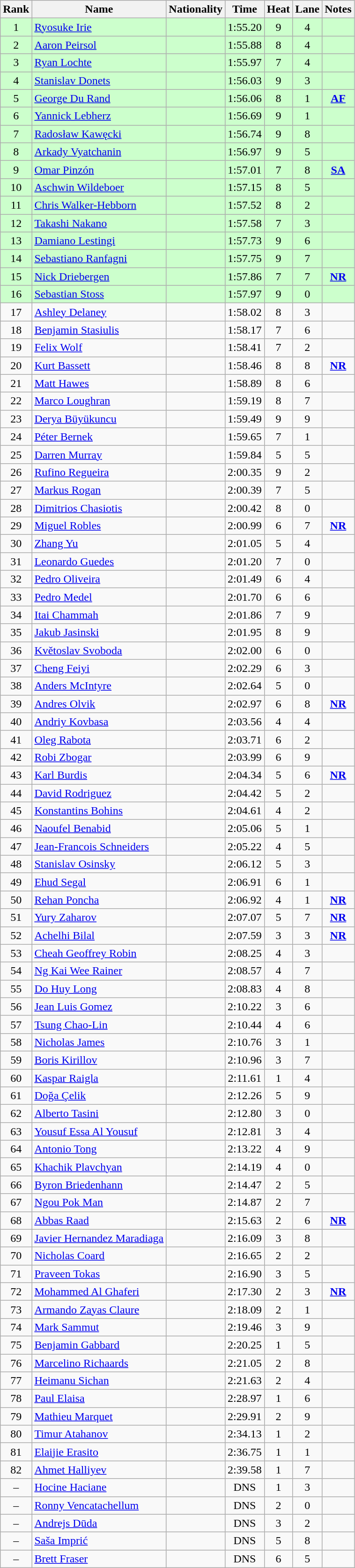<table class="wikitable sortable" style="text-align:center">
<tr>
<th>Rank</th>
<th>Name</th>
<th>Nationality</th>
<th>Time</th>
<th>Heat</th>
<th>Lane</th>
<th>Notes</th>
</tr>
<tr bgcolor=ccffcc>
<td>1</td>
<td align=left><a href='#'>Ryosuke Irie</a></td>
<td align=left></td>
<td>1:55.20</td>
<td>9</td>
<td>4</td>
<td></td>
</tr>
<tr bgcolor=ccffcc>
<td>2</td>
<td align=left><a href='#'>Aaron Peirsol</a></td>
<td align=left></td>
<td>1:55.88</td>
<td>8</td>
<td>4</td>
<td></td>
</tr>
<tr bgcolor=ccffcc>
<td>3</td>
<td align=left><a href='#'>Ryan Lochte</a></td>
<td align=left></td>
<td>1:55.97</td>
<td>7</td>
<td>4</td>
<td></td>
</tr>
<tr bgcolor=ccffcc>
<td>4</td>
<td align=left><a href='#'>Stanislav Donets</a></td>
<td align=left></td>
<td>1:56.03</td>
<td>9</td>
<td>3</td>
<td></td>
</tr>
<tr bgcolor=ccffcc>
<td>5</td>
<td align=left><a href='#'>George Du Rand</a></td>
<td align=left></td>
<td>1:56.06</td>
<td>8</td>
<td>1</td>
<td><strong><a href='#'>AF</a></strong></td>
</tr>
<tr bgcolor=ccffcc>
<td>6</td>
<td align=left><a href='#'>Yannick Lebherz</a></td>
<td align=left></td>
<td>1:56.69</td>
<td>9</td>
<td>1</td>
<td></td>
</tr>
<tr bgcolor=ccffcc>
<td>7</td>
<td align=left><a href='#'>Radosław Kawęcki</a></td>
<td align=left></td>
<td>1:56.74</td>
<td>9</td>
<td>8</td>
<td></td>
</tr>
<tr bgcolor=ccffcc>
<td>8</td>
<td align=left><a href='#'>Arkady Vyatchanin</a></td>
<td align=left></td>
<td>1:56.97</td>
<td>9</td>
<td>5</td>
<td></td>
</tr>
<tr bgcolor=ccffcc>
<td>9</td>
<td align=left><a href='#'>Omar Pinzón</a></td>
<td align=left></td>
<td>1:57.01</td>
<td>7</td>
<td>8</td>
<td><strong><a href='#'>SA</a></strong></td>
</tr>
<tr bgcolor=ccffcc>
<td>10</td>
<td align=left><a href='#'>Aschwin Wildeboer</a></td>
<td align=left></td>
<td>1:57.15</td>
<td>8</td>
<td>5</td>
<td></td>
</tr>
<tr bgcolor=ccffcc>
<td>11</td>
<td align=left><a href='#'>Chris Walker-Hebborn</a></td>
<td align=left></td>
<td>1:57.52</td>
<td>8</td>
<td>2</td>
<td></td>
</tr>
<tr bgcolor=ccffcc>
<td>12</td>
<td align=left><a href='#'>Takashi Nakano</a></td>
<td align=left></td>
<td>1:57.58</td>
<td>7</td>
<td>3</td>
<td></td>
</tr>
<tr bgcolor=ccffcc>
<td>13</td>
<td align=left><a href='#'>Damiano Lestingi</a></td>
<td align=left></td>
<td>1:57.73</td>
<td>9</td>
<td>6</td>
<td></td>
</tr>
<tr bgcolor=ccffcc>
<td>14</td>
<td align=left><a href='#'>Sebastiano Ranfagni</a></td>
<td align=left></td>
<td>1:57.75</td>
<td>9</td>
<td>7</td>
<td></td>
</tr>
<tr bgcolor=ccffcc>
<td>15</td>
<td align=left><a href='#'>Nick Driebergen</a></td>
<td align=left></td>
<td>1:57.86</td>
<td>7</td>
<td>7</td>
<td><strong><a href='#'>NR</a></strong></td>
</tr>
<tr bgcolor=ccffcc>
<td>16</td>
<td align=left><a href='#'>Sebastian Stoss</a></td>
<td align=left></td>
<td>1:57.97</td>
<td>9</td>
<td>0</td>
<td></td>
</tr>
<tr>
<td>17</td>
<td align=left><a href='#'>Ashley Delaney</a></td>
<td align=left></td>
<td>1:58.02</td>
<td>8</td>
<td>3</td>
<td></td>
</tr>
<tr>
<td>18</td>
<td align=left><a href='#'>Benjamin Stasiulis</a></td>
<td align=left></td>
<td>1:58.17</td>
<td>7</td>
<td>6</td>
<td></td>
</tr>
<tr>
<td>19</td>
<td align=left><a href='#'>Felix Wolf</a></td>
<td align=left></td>
<td>1:58.41</td>
<td>7</td>
<td>2</td>
<td></td>
</tr>
<tr>
<td>20</td>
<td align=left><a href='#'>Kurt Bassett</a></td>
<td align=left></td>
<td>1:58.46</td>
<td>8</td>
<td>8</td>
<td><strong><a href='#'>NR</a></strong></td>
</tr>
<tr>
<td>21</td>
<td align=left><a href='#'>Matt Hawes</a></td>
<td align=left></td>
<td>1:58.89</td>
<td>8</td>
<td>6</td>
<td></td>
</tr>
<tr>
<td>22</td>
<td align=left><a href='#'>Marco Loughran</a></td>
<td align=left></td>
<td>1:59.19</td>
<td>8</td>
<td>7</td>
<td></td>
</tr>
<tr>
<td>23</td>
<td align=left><a href='#'>Derya Büyükuncu</a></td>
<td align=left></td>
<td>1:59.49</td>
<td>9</td>
<td>9</td>
<td></td>
</tr>
<tr>
<td>24</td>
<td align=left><a href='#'>Péter Bernek</a></td>
<td align=left></td>
<td>1:59.65</td>
<td>7</td>
<td>1</td>
<td></td>
</tr>
<tr>
<td>25</td>
<td align=left><a href='#'>Darren Murray</a></td>
<td align=left></td>
<td>1:59.84</td>
<td>5</td>
<td>5</td>
<td></td>
</tr>
<tr>
<td>26</td>
<td align=left><a href='#'>Rufino Regueira</a></td>
<td align=left></td>
<td>2:00.35</td>
<td>9</td>
<td>2</td>
<td></td>
</tr>
<tr>
<td>27</td>
<td align=left><a href='#'>Markus Rogan</a></td>
<td align=left></td>
<td>2:00.39</td>
<td>7</td>
<td>5</td>
<td></td>
</tr>
<tr>
<td>28</td>
<td align=left><a href='#'>Dimitrios Chasiotis</a></td>
<td align=left></td>
<td>2:00.42</td>
<td>8</td>
<td>0</td>
<td></td>
</tr>
<tr>
<td>29</td>
<td align=left><a href='#'>Miguel Robles</a></td>
<td align=left></td>
<td>2:00.99</td>
<td>6</td>
<td>7</td>
<td><strong><a href='#'>NR</a></strong></td>
</tr>
<tr>
<td>30</td>
<td align=left><a href='#'>Zhang Yu</a></td>
<td align=left></td>
<td>2:01.05</td>
<td>5</td>
<td>4</td>
<td></td>
</tr>
<tr>
<td>31</td>
<td align=left><a href='#'>Leonardo Guedes</a></td>
<td align=left></td>
<td>2:01.20</td>
<td>7</td>
<td>0</td>
<td></td>
</tr>
<tr>
<td>32</td>
<td align=left><a href='#'>Pedro Oliveira</a></td>
<td align=left></td>
<td>2:01.49</td>
<td>6</td>
<td>4</td>
<td></td>
</tr>
<tr>
<td>33</td>
<td align=left><a href='#'>Pedro Medel</a></td>
<td align=left></td>
<td>2:01.70</td>
<td>6</td>
<td>6</td>
<td></td>
</tr>
<tr>
<td>34</td>
<td align=left><a href='#'>Itai Chammah</a></td>
<td align=left></td>
<td>2:01.86</td>
<td>7</td>
<td>9</td>
<td></td>
</tr>
<tr>
<td>35</td>
<td align=left><a href='#'>Jakub Jasinski</a></td>
<td align=left></td>
<td>2:01.95</td>
<td>8</td>
<td>9</td>
<td></td>
</tr>
<tr>
<td>36</td>
<td align=left><a href='#'>Květoslav Svoboda</a></td>
<td align=left></td>
<td>2:02.00</td>
<td>6</td>
<td>0</td>
<td></td>
</tr>
<tr>
<td>37</td>
<td align=left><a href='#'>Cheng Feiyi</a></td>
<td align=left></td>
<td>2:02.29</td>
<td>6</td>
<td>3</td>
<td></td>
</tr>
<tr>
<td>38</td>
<td align=left><a href='#'>Anders McIntyre</a></td>
<td align=left></td>
<td>2:02.64</td>
<td>5</td>
<td>0</td>
<td></td>
</tr>
<tr>
<td>39</td>
<td align=left><a href='#'>Andres Olvik</a></td>
<td align=left></td>
<td>2:02.97</td>
<td>6</td>
<td>8</td>
<td><strong><a href='#'>NR</a></strong></td>
</tr>
<tr>
<td>40</td>
<td align=left><a href='#'>Andriy Kovbasa</a></td>
<td align=left></td>
<td>2:03.56</td>
<td>4</td>
<td>4</td>
<td></td>
</tr>
<tr>
<td>41</td>
<td align=left><a href='#'>Oleg Rabota</a></td>
<td align=left></td>
<td>2:03.71</td>
<td>6</td>
<td>2</td>
<td></td>
</tr>
<tr>
<td>42</td>
<td align=left><a href='#'>Robi Zbogar</a></td>
<td align=left></td>
<td>2:03.99</td>
<td>6</td>
<td>9</td>
<td></td>
</tr>
<tr>
<td>43</td>
<td align=left><a href='#'>Karl Burdis</a></td>
<td align=left></td>
<td>2:04.34</td>
<td>5</td>
<td>6</td>
<td><strong><a href='#'>NR</a></strong></td>
</tr>
<tr>
<td>44</td>
<td align=left><a href='#'>David Rodriguez</a></td>
<td align=left></td>
<td>2:04.42</td>
<td>5</td>
<td>2</td>
<td></td>
</tr>
<tr>
<td>45</td>
<td align=left><a href='#'>Konstantins Bohins</a></td>
<td align=left></td>
<td>2:04.61</td>
<td>4</td>
<td>2</td>
<td></td>
</tr>
<tr>
<td>46</td>
<td align=left><a href='#'>Naoufel Benabid</a></td>
<td align=left></td>
<td>2:05.06</td>
<td>5</td>
<td>1</td>
<td></td>
</tr>
<tr>
<td>47</td>
<td align=left><a href='#'>Jean-Francois Schneiders</a></td>
<td align=left></td>
<td>2:05.22</td>
<td>4</td>
<td>5</td>
<td></td>
</tr>
<tr>
<td>48</td>
<td align=left><a href='#'>Stanislav Osinsky</a></td>
<td align=left></td>
<td>2:06.12</td>
<td>5</td>
<td>3</td>
<td></td>
</tr>
<tr>
<td>49</td>
<td align=left><a href='#'>Ehud Segal</a></td>
<td align=left></td>
<td>2:06.91</td>
<td>6</td>
<td>1</td>
<td></td>
</tr>
<tr>
<td>50</td>
<td align=left><a href='#'>Rehan Poncha</a></td>
<td align=left></td>
<td>2:06.92</td>
<td>4</td>
<td>1</td>
<td><strong><a href='#'>NR</a></strong></td>
</tr>
<tr>
<td>51</td>
<td align=left><a href='#'>Yury Zaharov</a></td>
<td align=left></td>
<td>2:07.07</td>
<td>5</td>
<td>7</td>
<td><strong><a href='#'>NR</a></strong></td>
</tr>
<tr>
<td>52</td>
<td align=left><a href='#'>Achelhi Bilal</a></td>
<td align=left></td>
<td>2:07.59</td>
<td>3</td>
<td>3</td>
<td><strong><a href='#'>NR</a></strong></td>
</tr>
<tr>
<td>53</td>
<td align=left><a href='#'>Cheah Geoffrey Robin</a></td>
<td align=left></td>
<td>2:08.25</td>
<td>4</td>
<td>3</td>
<td></td>
</tr>
<tr>
<td>54</td>
<td align=left><a href='#'>Ng Kai Wee Rainer</a></td>
<td align=left></td>
<td>2:08.57</td>
<td>4</td>
<td>7</td>
<td></td>
</tr>
<tr>
<td>55</td>
<td align=left><a href='#'>Do Huy Long</a></td>
<td align=left></td>
<td>2:08.83</td>
<td>4</td>
<td>8</td>
<td></td>
</tr>
<tr>
<td>56</td>
<td align=left><a href='#'>Jean Luis Gomez</a></td>
<td align=left></td>
<td>2:10.22</td>
<td>3</td>
<td>6</td>
<td></td>
</tr>
<tr>
<td>57</td>
<td align=left><a href='#'>Tsung Chao-Lin</a></td>
<td align=left></td>
<td>2:10.44</td>
<td>4</td>
<td>6</td>
<td></td>
</tr>
<tr>
<td>58</td>
<td align=left><a href='#'>Nicholas James</a></td>
<td align=left></td>
<td>2:10.76</td>
<td>3</td>
<td>1</td>
<td></td>
</tr>
<tr>
<td>59</td>
<td align=left><a href='#'>Boris Kirillov</a></td>
<td align=left></td>
<td>2:10.96</td>
<td>3</td>
<td>7</td>
<td></td>
</tr>
<tr>
<td>60</td>
<td align=left><a href='#'>Kaspar Raigla</a></td>
<td align=left></td>
<td>2:11.61</td>
<td>1</td>
<td>4</td>
<td></td>
</tr>
<tr>
<td>61</td>
<td align=left><a href='#'>Doğa Çelik</a></td>
<td align=left></td>
<td>2:12.26</td>
<td>5</td>
<td>9</td>
<td></td>
</tr>
<tr>
<td>62</td>
<td align=left><a href='#'>Alberto Tasini</a></td>
<td align=left></td>
<td>2:12.80</td>
<td>3</td>
<td>0</td>
<td></td>
</tr>
<tr>
<td>63</td>
<td align=left><a href='#'>Yousuf Essa Al Yousuf</a></td>
<td align=left></td>
<td>2:12.81</td>
<td>3</td>
<td>4</td>
<td></td>
</tr>
<tr>
<td>64</td>
<td align=left><a href='#'>Antonio Tong</a></td>
<td align=left></td>
<td>2:13.22</td>
<td>4</td>
<td>9</td>
<td></td>
</tr>
<tr>
<td>65</td>
<td align=left><a href='#'>Khachik Plavchyan</a></td>
<td align=left></td>
<td>2:14.19</td>
<td>4</td>
<td>0</td>
<td></td>
</tr>
<tr>
<td>66</td>
<td align=left><a href='#'>Byron Briedenhann</a></td>
<td align=left></td>
<td>2:14.47</td>
<td>2</td>
<td>5</td>
<td></td>
</tr>
<tr>
<td>67</td>
<td align=left><a href='#'>Ngou Pok Man</a></td>
<td align=left></td>
<td>2:14.87</td>
<td>2</td>
<td>7</td>
<td></td>
</tr>
<tr>
<td>68</td>
<td align=left><a href='#'>Abbas Raad</a></td>
<td align=left></td>
<td>2:15.63</td>
<td>2</td>
<td>6</td>
<td><strong><a href='#'>NR</a></strong></td>
</tr>
<tr>
<td>69</td>
<td align=left><a href='#'>Javier Hernandez Maradiaga</a></td>
<td align=left></td>
<td>2:16.09</td>
<td>3</td>
<td>8</td>
<td></td>
</tr>
<tr>
<td>70</td>
<td align=left><a href='#'>Nicholas Coard</a></td>
<td align=left></td>
<td>2:16.65</td>
<td>2</td>
<td>2</td>
<td></td>
</tr>
<tr>
<td>71</td>
<td align=left><a href='#'>Praveen Tokas</a></td>
<td align=left></td>
<td>2:16.90</td>
<td>3</td>
<td>5</td>
<td></td>
</tr>
<tr>
<td>72</td>
<td align=left><a href='#'>Mohammed Al Ghaferi</a></td>
<td align=left></td>
<td>2:17.30</td>
<td>2</td>
<td>3</td>
<td><strong><a href='#'>NR</a></strong></td>
</tr>
<tr>
<td>73</td>
<td align=left><a href='#'>Armando Zayas Claure</a></td>
<td align=left></td>
<td>2:18.09</td>
<td>2</td>
<td>1</td>
<td></td>
</tr>
<tr>
<td>74</td>
<td align=left><a href='#'>Mark Sammut</a></td>
<td align=left></td>
<td>2:19.46</td>
<td>3</td>
<td>9</td>
<td></td>
</tr>
<tr>
<td>75</td>
<td align=left><a href='#'>Benjamin Gabbard</a></td>
<td align=left></td>
<td>2:20.25</td>
<td>1</td>
<td>5</td>
<td></td>
</tr>
<tr>
<td>76</td>
<td align=left><a href='#'>Marcelino Richaards</a></td>
<td align=left></td>
<td>2:21.05</td>
<td>2</td>
<td>8</td>
<td></td>
</tr>
<tr>
<td>77</td>
<td align=left><a href='#'>Heimanu Sichan</a></td>
<td align=left></td>
<td>2:21.63</td>
<td>2</td>
<td>4</td>
<td></td>
</tr>
<tr>
<td>78</td>
<td align=left><a href='#'>Paul Elaisa</a></td>
<td align=left></td>
<td>2:28.97</td>
<td>1</td>
<td>6</td>
<td></td>
</tr>
<tr>
<td>79</td>
<td align=left><a href='#'>Mathieu Marquet</a></td>
<td align=left></td>
<td>2:29.91</td>
<td>2</td>
<td>9</td>
<td></td>
</tr>
<tr>
<td>80</td>
<td align=left><a href='#'>Timur Atahanov</a></td>
<td align=left></td>
<td>2:34.13</td>
<td>1</td>
<td>2</td>
<td></td>
</tr>
<tr>
<td>81</td>
<td align=left><a href='#'>Elaijie Erasito</a></td>
<td align=left></td>
<td>2:36.75</td>
<td>1</td>
<td>1</td>
<td></td>
</tr>
<tr>
<td>82</td>
<td align=left><a href='#'>Ahmet Halliyev</a></td>
<td align=left></td>
<td>2:39.58</td>
<td>1</td>
<td>7</td>
<td></td>
</tr>
<tr>
<td>–</td>
<td align=left><a href='#'>Hocine Haciane</a></td>
<td align=left></td>
<td>DNS</td>
<td>1</td>
<td>3</td>
<td></td>
</tr>
<tr>
<td>–</td>
<td align=left><a href='#'>Ronny Vencatachellum</a></td>
<td align=left></td>
<td>DNS</td>
<td>2</td>
<td>0</td>
<td></td>
</tr>
<tr>
<td>–</td>
<td align=left><a href='#'>Andrejs Dūda</a></td>
<td align=left></td>
<td>DNS</td>
<td>3</td>
<td>2</td>
<td></td>
</tr>
<tr>
<td>–</td>
<td align=left><a href='#'>Saša Imprić</a></td>
<td align=left></td>
<td>DNS</td>
<td>5</td>
<td>8</td>
<td></td>
</tr>
<tr>
<td>–</td>
<td align=left><a href='#'>Brett Fraser</a></td>
<td align=left></td>
<td>DNS</td>
<td>6</td>
<td>5</td>
<td></td>
</tr>
</table>
